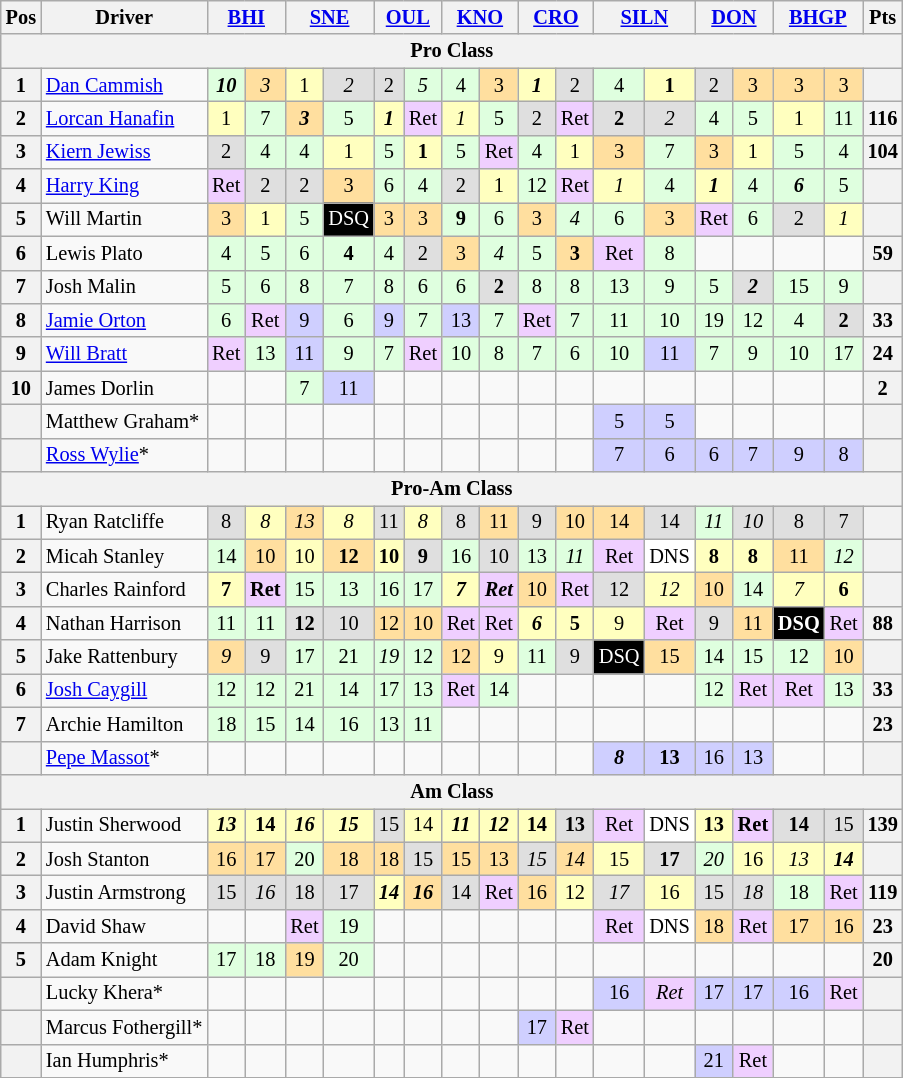<table class="wikitable" style="font-size: 85%; text-align: center;">
<tr valign="top">
<th valign="middle">Pos</th>
<th valign="middle">Driver</th>
<th colspan="2"><a href='#'>BHI</a></th>
<th colspan="2"><a href='#'>SNE</a></th>
<th colspan="2"><a href='#'>OUL</a></th>
<th colspan="2"><a href='#'>KNO</a></th>
<th colspan="2"><a href='#'>CRO</a></th>
<th colspan="2"><a href='#'>SILN</a></th>
<th colspan="2"><a href='#'>DON</a></th>
<th colspan="2"><a href='#'>BHGP</a></th>
<th valign="middle">Pts</th>
</tr>
<tr>
<th colspan=19>Pro Class</th>
</tr>
<tr>
<th>1</th>
<td align=left> <a href='#'>Dan Cammish</a></td>
<td style="background:#dfffdf;"><strong><em>10</em></strong></td>
<td style="background:#ffdf9f;"><em>3</em></td>
<td style="background:#ffffbf;">1</td>
<td style="background:#dfdfdf;"><em>2</em></td>
<td style="background:#dfdfdf;">2</td>
<td style="background:#dfffdf;"><em>5</em></td>
<td style="background:#dfffdf;">4</td>
<td style="background:#ffdf9f;">3</td>
<td style="background:#ffffbf;"><strong><em>1</em></strong></td>
<td style="background:#dfdfdf;">2</td>
<td style="background:#dfffdf;">4</td>
<td style="background:#ffffbf;"><strong>1</strong></td>
<td style="background:#dfdfdf;">2</td>
<td style="background:#ffdf9f;">3</td>
<td style="background:#ffdf9f;">3</td>
<td style="background:#ffdf9f;">3</td>
<th></th>
</tr>
<tr>
<th>2</th>
<td align=left> <a href='#'>Lorcan Hanafin</a></td>
<td style="background:#ffffbf;">1</td>
<td style="background:#dfffdf;">7</td>
<td style="background:#ffdf9f;"><strong><em>3</em></strong></td>
<td style="background:#dfffdf;">5</td>
<td style="background:#ffffbf;"><strong><em>1</em></strong></td>
<td style="background:#efcfff;">Ret</td>
<td style="background:#ffffbf;"><em>1</em></td>
<td style="background:#dfffdf;">5</td>
<td style="background:#dfdfdf;">2</td>
<td style="background:#efcfff;">Ret</td>
<td style="background:#dfdfdf;"><strong>2</strong></td>
<td style="background:#dfdfdf;"><em>2</em></td>
<td style="background:#dfffdf;">4</td>
<td style="background:#dfffdf;">5</td>
<td style="background:#ffffbf;">1</td>
<td style="background:#dfffdf;">11</td>
<th>116</th>
</tr>
<tr>
<th>3</th>
<td align=left> <a href='#'>Kiern Jewiss</a></td>
<td style="background:#dfdfdf;">2</td>
<td style="background:#dfffdf;">4</td>
<td style="background:#dfffdf;">4</td>
<td style="background:#ffffbf;">1</td>
<td style="background:#dfffdf;">5</td>
<td style="background:#ffffbf;"><strong>1</strong></td>
<td style="background:#dfffdf;">5</td>
<td style="background:#efcfff;">Ret</td>
<td style="background:#dfffdf;">4</td>
<td style="background:#ffffbf;">1</td>
<td style="background:#ffdf9f;">3</td>
<td style="background:#dfffdf;">7</td>
<td style="background:#ffdf9f;">3</td>
<td style="background:#ffffbf;">1</td>
<td style="background:#dfffdf;">5</td>
<td style="background:#dfffdf;">4</td>
<th>104</th>
</tr>
<tr>
<th>4</th>
<td align=left> <a href='#'>Harry King</a></td>
<td style="background:#efcfff;">Ret</td>
<td style="background:#dfdfdf;">2</td>
<td style="background:#dfdfdf;">2</td>
<td style="background:#ffdf9f;">3</td>
<td style="background:#dfffdf;">6</td>
<td style="background:#dfffdf;">4</td>
<td style="background:#dfdfdf;">2</td>
<td style="background:#ffffbf;">1</td>
<td style="background:#dfffdf;">12</td>
<td style="background:#efcfff;">Ret</td>
<td style="background:#ffffbf;"><em>1</em></td>
<td style="background:#dfffdf;">4</td>
<td style="background:#ffffbf;"><strong><em>1</em></strong></td>
<td style="background:#dfffdf;">4</td>
<td style="background:#dfffdf;"><strong><em>6</em></strong></td>
<td style="background:#dfffdf;">5</td>
<th></th>
</tr>
<tr>
<th>5</th>
<td align=left> Will Martin</td>
<td style="background:#ffdf9f;">3</td>
<td style="background:#ffffbf;">1</td>
<td style="background:#dfffdf;">5</td>
<td style="background-color:#000000; color:white">DSQ</td>
<td style="background:#ffdf9f;">3</td>
<td style="background:#ffdf9f;">3</td>
<td style="background:#dfffdf;"><strong>9</strong></td>
<td style="background:#dfffdf;">6</td>
<td style="background:#ffdf9f;">3</td>
<td style="background:#dfffdf;"><em>4</em></td>
<td style="background:#dfffdf;">6</td>
<td style="background:#ffdf9f;">3</td>
<td style="background:#efcfff;">Ret</td>
<td style="background:#dfffdf;">6</td>
<td style="background:#dfdfdf;">2</td>
<td style="background:#ffffbf;"><em>1</em></td>
<th></th>
</tr>
<tr>
<th>6</th>
<td align=left> Lewis Plato</td>
<td style="background:#dfffdf;">4</td>
<td style="background:#dfffdf;">5</td>
<td style="background:#dfffdf;">6</td>
<td style="background:#dfffdf;"><strong>4</strong></td>
<td style="background:#dfffdf;">4</td>
<td style="background:#dfdfdf;">2</td>
<td style="background:#ffdf9f;">3</td>
<td style="background:#dfffdf;"><em>4</em></td>
<td style="background:#dfffdf;">5</td>
<td style="background:#ffdf9f;"><strong>3</strong></td>
<td style="background:#efcfff;">Ret</td>
<td style="background:#dfffdf;">8</td>
<td></td>
<td></td>
<td></td>
<td></td>
<th>59</th>
</tr>
<tr>
<th>7</th>
<td align=left> Josh Malin</td>
<td style="background:#dfffdf;">5</td>
<td style="background:#dfffdf;">6</td>
<td style="background:#dfffdf;">8</td>
<td style="background:#dfffdf;">7</td>
<td style="background:#dfffdf;">8</td>
<td style="background:#dfffdf;">6</td>
<td style="background:#dfffdf;">6</td>
<td style="background:#dfdfdf;"><strong>2</strong></td>
<td style="background:#dfffdf;">8</td>
<td style="background:#dfffdf;">8</td>
<td style="background:#dfffdf;">13</td>
<td style="background:#dfffdf;">9</td>
<td style="background:#dfffdf;">5</td>
<td style="background:#dfdfdf;"><strong><em>2</em></strong></td>
<td style="background:#dfffdf;">15</td>
<td style="background:#dfffdf;">9</td>
<th></th>
</tr>
<tr>
<th>8</th>
<td align=left> <a href='#'>Jamie Orton</a></td>
<td style="background:#dfffdf;">6</td>
<td style="background:#efcfff;">Ret</td>
<td style="background:#cfcfff;">9</td>
<td style="background:#dfffdf;">6</td>
<td style="background:#cfcfff;">9</td>
<td style="background:#dfffdf;">7</td>
<td style="background:#cfcfff;">13</td>
<td style="background:#dfffdf;">7</td>
<td style="background:#efcfff;">Ret</td>
<td style="background:#dfffdf;">7</td>
<td style="background:#dfffdf;">11</td>
<td style="background:#dfffdf;">10</td>
<td style="background:#dfffdf;">19</td>
<td style="background:#dfffdf;">12</td>
<td style="background:#dfffdf;">4</td>
<td style="background:#dfdfdf;"><strong>2</strong></td>
<th>33</th>
</tr>
<tr>
<th>9</th>
<td align=left> <a href='#'>Will Bratt</a></td>
<td style="background:#efcfff;">Ret</td>
<td style="background:#dfffdf;">13</td>
<td style="background:#cfcfff;">11</td>
<td style="background:#dfffdf;">9</td>
<td style="background:#dfffdf;">7</td>
<td style="background:#efcfff;">Ret</td>
<td style="background:#dfffdf;">10</td>
<td style="background:#dfffdf;">8</td>
<td style="background:#dfffdf;">7</td>
<td style="background:#dfffdf;">6</td>
<td style="background:#dfffdf;">10</td>
<td style="background:#cfcfff;">11</td>
<td style="background:#dfffdf;">7</td>
<td style="background:#dfffdf;">9</td>
<td style="background:#dfffdf;">10</td>
<td style="background:#dfffdf;">17</td>
<th>24</th>
</tr>
<tr>
<th>10</th>
<td align=left> James Dorlin</td>
<td></td>
<td></td>
<td style="background:#dfffdf;">7</td>
<td style="background:#cfcfff;">11</td>
<td></td>
<td></td>
<td></td>
<td></td>
<td></td>
<td></td>
<td></td>
<td></td>
<td></td>
<td></td>
<td></td>
<td></td>
<th>2</th>
</tr>
<tr>
<th></th>
<td align=left> Matthew Graham*</td>
<td></td>
<td></td>
<td></td>
<td></td>
<td></td>
<td></td>
<td></td>
<td></td>
<td></td>
<td></td>
<td style="background:#cfcfff;">5</td>
<td style="background:#cfcfff;">5</td>
<td></td>
<td></td>
<td></td>
<td></td>
<th></th>
</tr>
<tr>
<th></th>
<td align=left> <a href='#'>Ross Wylie</a>*</td>
<td></td>
<td></td>
<td></td>
<td></td>
<td></td>
<td></td>
<td></td>
<td></td>
<td></td>
<td></td>
<td style="background:#cfcfff;">7</td>
<td style="background:#cfcfff;">6</td>
<td style="background:#cfcfff;">6</td>
<td style="background:#cfcfff;">7</td>
<td style="background:#cfcfff;">9</td>
<td style="background:#cfcfff;">8</td>
<th></th>
</tr>
<tr>
<th colspan=19>Pro-Am Class</th>
</tr>
<tr>
<th>1</th>
<td align=left> Ryan Ratcliffe</td>
<td style="background:#dfdfdf;">8</td>
<td style="background:#ffffbf;"><em>8</em></td>
<td style="background:#ffdf9f;"><em>13</em></td>
<td style="background:#ffffbf;"><em>8</em></td>
<td style="background:#dfdfdf;">11</td>
<td style="background:#ffffbf;"><em>8</em></td>
<td style="background:#dfdfdf;">8</td>
<td style="background:#ffdf9f;">11</td>
<td style="background:#dfdfdf;">9</td>
<td style="background:#ffdf9f;">10</td>
<td style="background:#ffdf9f;">14</td>
<td style="background:#dfdfdf;">14</td>
<td style="background:#dfffdf;"><em>11</em></td>
<td style="background:#dfdfdf;"><em>10</em></td>
<td style="background:#dfdfdf;">8</td>
<td style="background:#dfdfdf;">7</td>
<th></th>
</tr>
<tr>
<th>2</th>
<td align=left> Micah Stanley</td>
<td style="background:#dfffdf;">14</td>
<td style="background:#ffdf9f;">10</td>
<td style="background:#ffffbf;">10</td>
<td style="background:#ffdf9f;"><strong>12</strong></td>
<td style="background:#ffffbf;"><strong>10</strong></td>
<td style="background:#dfdfdf;"><strong>9</strong></td>
<td style="background:#dfffdf;">16</td>
<td style="background:#dfdfdf;">10</td>
<td style="background:#dfffdf;">13</td>
<td style="background:#dfffdf;"><em>11</em></td>
<td style="background:#efcfff;">Ret</td>
<td style="background:#ffffff;">DNS</td>
<td style="background:#ffffbf;"><strong>8</strong></td>
<td style="background:#ffffbf;"><strong>8</strong></td>
<td style="background:#ffdf9f;">11</td>
<td style="background:#dfffdf;"><em>12</em></td>
<th></th>
</tr>
<tr>
<th>3</th>
<td align=left> Charles Rainford</td>
<td style="background:#ffffbf;"><strong>7</strong></td>
<td style="background:#efcfff;"><strong>Ret</strong></td>
<td style="background:#dfffdf;">15</td>
<td style="background:#dfffdf;">13</td>
<td style="background:#dfffdf;">16</td>
<td style="background:#dfffdf;">17</td>
<td style="background:#ffffbf;"><strong><em>7</em></strong></td>
<td style="background:#efcfff;"><strong><em>Ret</em></strong></td>
<td style="background:#ffdf9f;">10</td>
<td style="background:#efcfff;">Ret</td>
<td style="background:#dfdfdf;">12</td>
<td style="background:#ffffbf;"><em>12</em></td>
<td style="background:#ffdf9f;">10</td>
<td style="background:#dfffdf;">14</td>
<td style="background:#ffffbf;"><em>7</em></td>
<td style="background:#ffffbf;"><strong>6</strong></td>
<th></th>
</tr>
<tr>
<th>4</th>
<td align=left> Nathan Harrison</td>
<td style="background:#dfffdf;">11</td>
<td style="background:#dfffdf;">11</td>
<td style="background:#dfdfdf;"><strong>12</strong></td>
<td style="background:#dfdfdf;">10</td>
<td style="background:#ffdf9f;">12</td>
<td style="background:#ffdf9f;">10</td>
<td style="background:#efcfff;">Ret</td>
<td style="background:#efcfff;">Ret</td>
<td style="background:#ffffbf;"><strong><em>6</em></strong></td>
<td style="background:#ffffbf;"><strong>5</strong></td>
<td style="background:#ffffbf;">9</td>
<td style="background:#efcfff;">Ret</td>
<td style="background:#dfdfdf;">9</td>
<td style="background:#ffdf9f;">11</td>
<td style="background-color:#000000; color:white"><strong>DSQ</strong></td>
<td style="background:#efcfff;">Ret</td>
<th>88</th>
</tr>
<tr>
<th>5</th>
<td align=left> Jake Rattenbury</td>
<td style="background:#ffdf9f;"><em>9</em></td>
<td style="background:#dfdfdf;">9</td>
<td style="background:#dfffdf;">17</td>
<td style="background:#dfffdf;">21</td>
<td style="background:#dfffdf;"><em>19</em></td>
<td style="background:#dfffdf;">12</td>
<td style="background:#ffdf9f;">12</td>
<td style="background:#ffffbf;">9</td>
<td style="background:#dfffdf;">11</td>
<td style="background:#dfdfdf;">9</td>
<td style="background-color:#000000; color:white">DSQ</td>
<td style="background:#ffdf9f;">15</td>
<td style="background:#dfffdf;">14</td>
<td style="background:#dfffdf;">15</td>
<td style="background:#dfffdf;">12</td>
<td style="background:#ffdf9f;">10</td>
<th></th>
</tr>
<tr>
<th>6</th>
<td align=left> <a href='#'>Josh Caygill</a></td>
<td style="background:#dfffdf;">12</td>
<td style="background:#dfffdf;">12</td>
<td style="background:#dfffdf;">21</td>
<td style="background:#dfffdf;">14</td>
<td style="background:#dfffdf;">17</td>
<td style="background:#dfffdf;">13</td>
<td style="background:#efcfff;">Ret</td>
<td style="background:#dfffdf;">14</td>
<td></td>
<td></td>
<td></td>
<td></td>
<td style="background:#dfffdf;">12</td>
<td style="background:#efcfff;">Ret</td>
<td style="background:#efcfff;">Ret</td>
<td style="background:#dfffdf;">13</td>
<th>33</th>
</tr>
<tr>
<th>7</th>
<td align=left> Archie Hamilton</td>
<td style="background:#dfffdf;">18</td>
<td style="background:#dfffdf;">15</td>
<td style="background:#dfffdf;">14</td>
<td style="background:#dfffdf;">16</td>
<td style="background:#dfffdf;">13</td>
<td style="background:#dfffdf;">11</td>
<td></td>
<td></td>
<td></td>
<td></td>
<td></td>
<td></td>
<td></td>
<td></td>
<td></td>
<td></td>
<th>23</th>
</tr>
<tr>
<th></th>
<td align=left> <a href='#'>Pepe Massot</a>*</td>
<td></td>
<td></td>
<td></td>
<td></td>
<td></td>
<td></td>
<td></td>
<td></td>
<td></td>
<td></td>
<td style="background:#cfcfff;"><strong><em>8</em></strong></td>
<td style="background:#cfcfff;"><strong>13</strong></td>
<td style="background:#cfcfff;">16</td>
<td style="background:#cfcfff;">13</td>
<td></td>
<td></td>
<th></th>
</tr>
<tr>
<th colspan=19>Am Class</th>
</tr>
<tr>
<th>1</th>
<td align=left> Justin Sherwood</td>
<td style="background:#ffffbf;"><strong><em>13</em></strong></td>
<td style="background:#ffffbf;"><strong>14</strong></td>
<td style="background:#ffffbf;"><strong><em>16</em></strong></td>
<td style="background:#ffffbf;"><strong><em>15</em></strong></td>
<td style="background:#dfdfdf;">15</td>
<td style="background:#ffffbf;">14</td>
<td style="background:#ffffbf;"><strong><em>11</em></strong></td>
<td style="background:#ffffbf;"><strong><em>12</em></strong></td>
<td style="background:#ffffbf;"><strong>14</strong></td>
<td style="background:#dfdfdf;"><strong>13</strong></td>
<td style="background:#efcfff;">Ret</td>
<td style="background:#ffffff;">DNS</td>
<td style="background:#ffffbf;"><strong>13</strong></td>
<td style="background:#efcfff;"><strong>Ret</strong></td>
<td style="background:#dfdfdf;"><strong>14</strong></td>
<td style="background:#dfdfdf;">15</td>
<th>139</th>
</tr>
<tr>
<th>2</th>
<td align=left> Josh Stanton</td>
<td style="background:#ffdf9f;">16</td>
<td style="background:#ffdf9f;">17</td>
<td style="background:#dfffdf;">20</td>
<td style="background:#ffdf9f;">18</td>
<td style="background:#ffdf9f;">18</td>
<td style="background:#dfdfdf;">15</td>
<td style="background:#ffdf9f;">15</td>
<td style="background:#ffdf9f;">13</td>
<td style="background:#dfdfdf;"><em>15</em></td>
<td style="background:#ffdf9f;"><em>14</em></td>
<td style="background:#ffffbf;">15</td>
<td style="background:#dfdfdf;"><strong>17</strong></td>
<td style="background:#dfffdf;"><em>20</em></td>
<td style="background:#ffffbf;">16</td>
<td style="background:#ffffbf;"><em>13</em></td>
<td style="background:#ffffbf;"><strong><em>14</em></strong></td>
<th></th>
</tr>
<tr>
<th>3</th>
<td align=left> Justin Armstrong</td>
<td style="background:#dfdfdf;">15</td>
<td style="background:#dfdfdf;"><em>16</em></td>
<td style="background:#dfdfdf;">18</td>
<td style="background:#dfdfdf;">17</td>
<td style="background:#ffffbf;"><strong><em>14</em></strong></td>
<td style="background:#ffdf9f;"><strong><em>16</em></strong></td>
<td style="background:#dfdfdf;">14</td>
<td style="background:#efcfff;">Ret</td>
<td style="background:#ffdf9f;">16</td>
<td style="background:#ffffbf;">12</td>
<td style="background:#dfdfdf;"><em>17</em></td>
<td style="background:#ffffbf;">16</td>
<td style="background:#dfdfdf;">15</td>
<td style="background:#dfdfdf;"><em>18</em></td>
<td style="background:#dfffdf;">18</td>
<td style="background:#efcfff;">Ret</td>
<th>119</th>
</tr>
<tr>
<th>4</th>
<td align=left> David Shaw</td>
<td></td>
<td></td>
<td style="background:#efcfff;">Ret</td>
<td style="background:#dfffdf;">19</td>
<td></td>
<td></td>
<td></td>
<td></td>
<td></td>
<td></td>
<td style="background:#efcfff;">Ret</td>
<td style="background:#ffffff;">DNS</td>
<td style="background:#ffdf9f;">18</td>
<td style="background:#efcfff;">Ret</td>
<td style="background:#ffdf9f;">17</td>
<td style="background:#ffdf9f;">16</td>
<th>23</th>
</tr>
<tr>
<th>5</th>
<td align=left> Adam Knight</td>
<td style="background:#dfffdf;">17</td>
<td style="background:#dfffdf;">18</td>
<td style="background:#ffdf9f;">19</td>
<td style="background:#dfffdf;">20</td>
<td></td>
<td></td>
<td></td>
<td></td>
<td></td>
<td></td>
<td></td>
<td></td>
<td></td>
<td></td>
<td></td>
<td></td>
<th>20</th>
</tr>
<tr>
<th></th>
<td align=left> Lucky Khera*</td>
<td></td>
<td></td>
<td></td>
<td></td>
<td></td>
<td></td>
<td></td>
<td></td>
<td></td>
<td></td>
<td style="background:#cfcfff;">16</td>
<td style="background:#efcfff;"><em>Ret</em></td>
<td style="background:#cfcfff;">17</td>
<td style="background:#cfcfff;">17</td>
<td style="background:#cfcfff;">16</td>
<td style="background:#efcfff;">Ret</td>
<th></th>
</tr>
<tr>
<th></th>
<td align=left> Marcus Fothergill*</td>
<td></td>
<td></td>
<td></td>
<td></td>
<td></td>
<td></td>
<td></td>
<td></td>
<td style="background:#cfcfff;">17</td>
<td style="background:#efcfff;">Ret</td>
<td></td>
<td></td>
<td></td>
<td></td>
<td></td>
<td></td>
<th></th>
</tr>
<tr>
<th></th>
<td align=left> Ian Humphris*</td>
<td></td>
<td></td>
<td></td>
<td></td>
<td></td>
<td></td>
<td></td>
<td></td>
<td></td>
<td></td>
<td></td>
<td></td>
<td style="background:#cfcfff;">21</td>
<td style="background:#efcfff;">Ret</td>
<td></td>
<td></td>
<th></th>
</tr>
<tr>
</tr>
</table>
